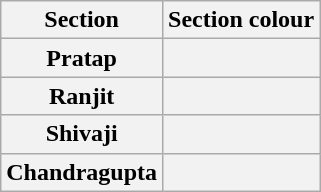<table class="wikitable">
<tr>
<th>Section</th>
<th>Section colour</th>
</tr>
<tr>
<th>Pratap</th>
<th></th>
</tr>
<tr>
<th>Ranjit</th>
<th></th>
</tr>
<tr>
<th>Shivaji</th>
<th></th>
</tr>
<tr>
<th>Chandragupta</th>
<th></th>
</tr>
</table>
